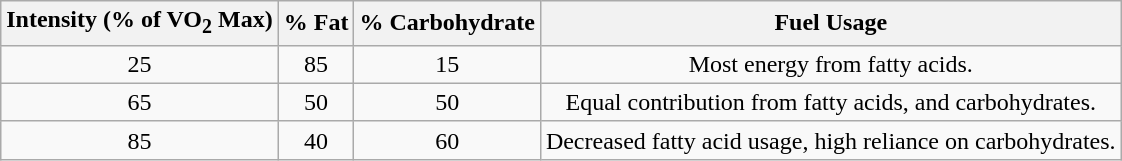<table class="wikitable" style="text-align: center">
<tr>
<th>Intensity (% of VO<sub>2</sub> Max)</th>
<th>% Fat</th>
<th>% Carbohydrate</th>
<th>Fuel Usage</th>
</tr>
<tr>
<td>25</td>
<td>85</td>
<td>15</td>
<td>Most energy from fatty acids.</td>
</tr>
<tr>
<td>65</td>
<td>50</td>
<td>50</td>
<td>Equal contribution from fatty acids, and carbohydrates.</td>
</tr>
<tr>
<td>85</td>
<td>40</td>
<td>60</td>
<td>Decreased fatty acid usage, high reliance on carbohydrates.</td>
</tr>
</table>
